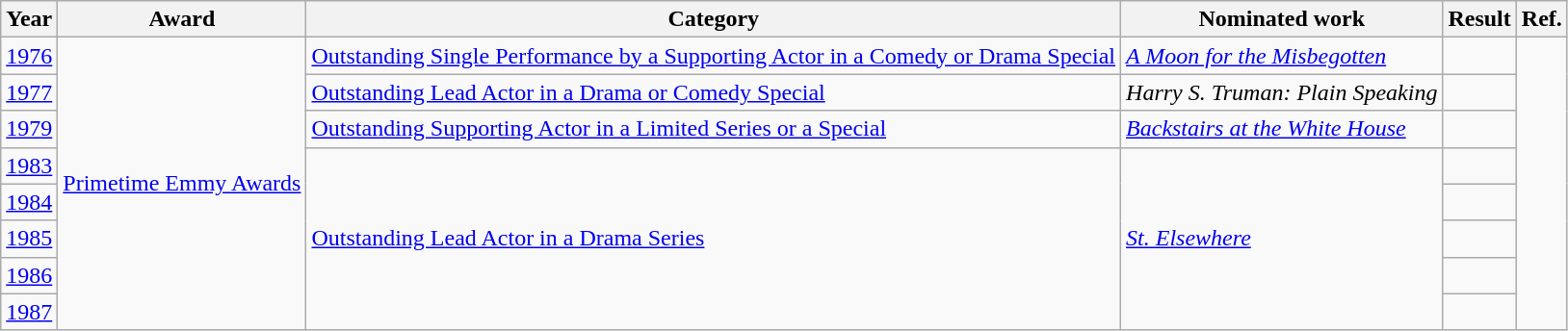<table class="wikitable">
<tr>
<th>Year</th>
<th>Award</th>
<th>Category</th>
<th>Nominated work</th>
<th>Result</th>
<th>Ref.</th>
</tr>
<tr>
<td><a href='#'>1976</a></td>
<td rowspan="8"><a href='#'>Primetime Emmy Awards</a></td>
<td><a href='#'>Outstanding Single Performance by a Supporting Actor in a Comedy or Drama Special</a></td>
<td><em><a href='#'>A Moon for the Misbegotten</a></em></td>
<td></td>
<td align="center" rowspan="8"></td>
</tr>
<tr>
<td><a href='#'>1977</a></td>
<td><a href='#'>Outstanding Lead Actor in a Drama or Comedy Special</a></td>
<td><em>Harry S. Truman: Plain Speaking</em></td>
<td></td>
</tr>
<tr>
<td><a href='#'>1979</a></td>
<td><a href='#'>Outstanding Supporting Actor in a Limited Series or a Special</a></td>
<td><em><a href='#'>Backstairs at the White House</a></em></td>
<td></td>
</tr>
<tr>
<td><a href='#'>1983</a></td>
<td rowspan="5"><a href='#'>Outstanding Lead Actor in a Drama Series</a></td>
<td rowspan="5"><em><a href='#'>St. Elsewhere</a></em></td>
<td></td>
</tr>
<tr>
<td><a href='#'>1984</a></td>
<td></td>
</tr>
<tr>
<td><a href='#'>1985</a></td>
<td></td>
</tr>
<tr>
<td><a href='#'>1986</a></td>
<td></td>
</tr>
<tr>
<td><a href='#'>1987</a></td>
<td></td>
</tr>
</table>
